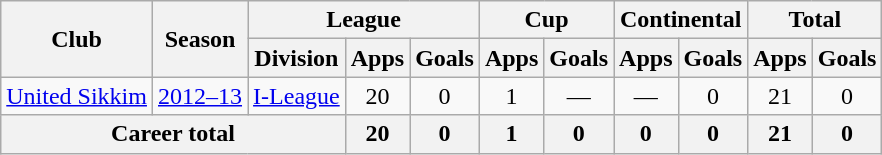<table class=wikitable style=text-align:center>
<tr>
<th rowspan=2>Club</th>
<th rowspan=2>Season</th>
<th colspan=3>League</th>
<th colspan=2>Cup</th>
<th colspan=2>Continental</th>
<th colspan=2>Total</th>
</tr>
<tr>
<th>Division</th>
<th>Apps</th>
<th>Goals</th>
<th>Apps</th>
<th>Goals</th>
<th>Apps</th>
<th>Goals</th>
<th>Apps</th>
<th>Goals</th>
</tr>
<tr>
<td rowspan=1><a href='#'>United Sikkim</a></td>
<td><a href='#'>2012–13</a></td>
<td><a href='#'>I-League</a></td>
<td>20</td>
<td>0</td>
<td>1</td>
<td>—</td>
<td>—</td>
<td>0</td>
<td>21</td>
<td>0</td>
</tr>
<tr>
<th colspan=3>Career total</th>
<th>20</th>
<th>0</th>
<th>1</th>
<th>0</th>
<th>0</th>
<th>0</th>
<th>21</th>
<th>0</th>
</tr>
</table>
